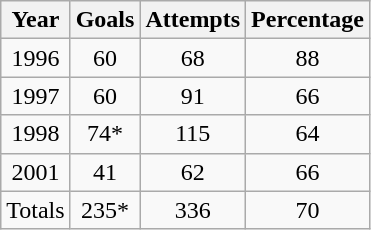<table class="wikitable" style="text-align:center">
<tr>
<th bgcolor="#e5e5e5">Year</th>
<th bgcolor="#e5e5e5">Goals</th>
<th bgcolor="#e5e5e5">Attempts</th>
<th bgcolor="#e5e5e5">Percentage</th>
</tr>
<tr>
<td>1996</td>
<td>60</td>
<td>68</td>
<td>88</td>
</tr>
<tr>
<td>1997</td>
<td>60</td>
<td>91</td>
<td>66</td>
</tr>
<tr>
<td>1998</td>
<td>74*</td>
<td>115</td>
<td>64</td>
</tr>
<tr>
<td>2001</td>
<td>41</td>
<td>62</td>
<td>66</td>
</tr>
<tr>
<td>Totals</td>
<td>235*</td>
<td>336</td>
<td>70</td>
</tr>
</table>
